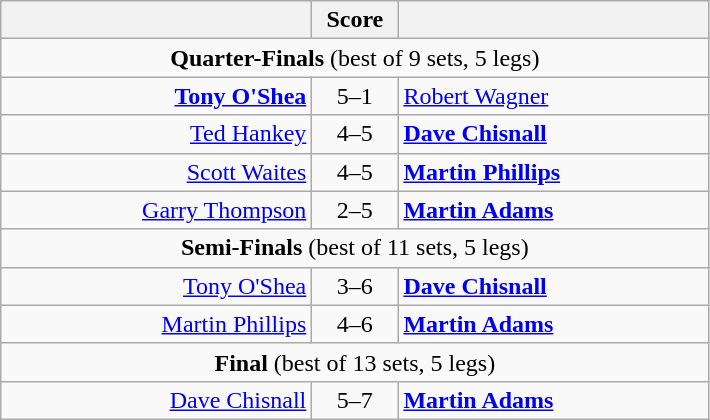<table class=wikitable style="text-align:center">
<tr>
<th width=200></th>
<th width=50>Score</th>
<th width=200></th>
</tr>
<tr align=center>
<td colspan="3"><strong>Quarter-Finals</strong> (best of 9 sets, 5 legs)</td>
</tr>
<tr align=left>
<td align=right><strong><a href='#'>Tony O'Shea</a></strong> </td>
<td align=center>5–1</td>
<td> <a href='#'>Robert Wagner</a></td>
</tr>
<tr align=left>
<td align=right><a href='#'>Ted Hankey</a> </td>
<td align=center>4–5</td>
<td> <strong><a href='#'>Dave Chisnall</a></strong></td>
</tr>
<tr align=left>
<td align=right><a href='#'>Scott Waites</a> </td>
<td align=center>4–5</td>
<td> <strong><a href='#'>Martin Phillips</a></strong></td>
</tr>
<tr align=left>
<td align=right><a href='#'>Garry Thompson</a> </td>
<td align=center>2–5</td>
<td> <strong><a href='#'>Martin Adams</a></strong></td>
</tr>
<tr align=center>
<td colspan="3"><strong>Semi-Finals</strong> (best of 11 sets, 5 legs)</td>
</tr>
<tr align=left>
<td align=right><a href='#'>Tony O'Shea</a> </td>
<td align=center>3–6</td>
<td> <strong><a href='#'>Dave Chisnall</a></strong></td>
</tr>
<tr align=left>
<td align=right><a href='#'>Martin Phillips</a> </td>
<td align=center>4–6</td>
<td> <strong><a href='#'>Martin Adams</a></strong></td>
</tr>
<tr align=center>
<td colspan="3"><strong>Final</strong> (best of 13 sets, 5 legs)</td>
</tr>
<tr align=left>
<td align=right><a href='#'>Dave Chisnall</a> </td>
<td align=center>5–7</td>
<td> <strong><a href='#'>Martin Adams</a></strong></td>
</tr>
</table>
